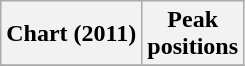<table class="wikitable plainrowheaders sortable">
<tr>
<th>Chart (2011)</th>
<th>Peak<br>positions</th>
</tr>
<tr>
</tr>
</table>
